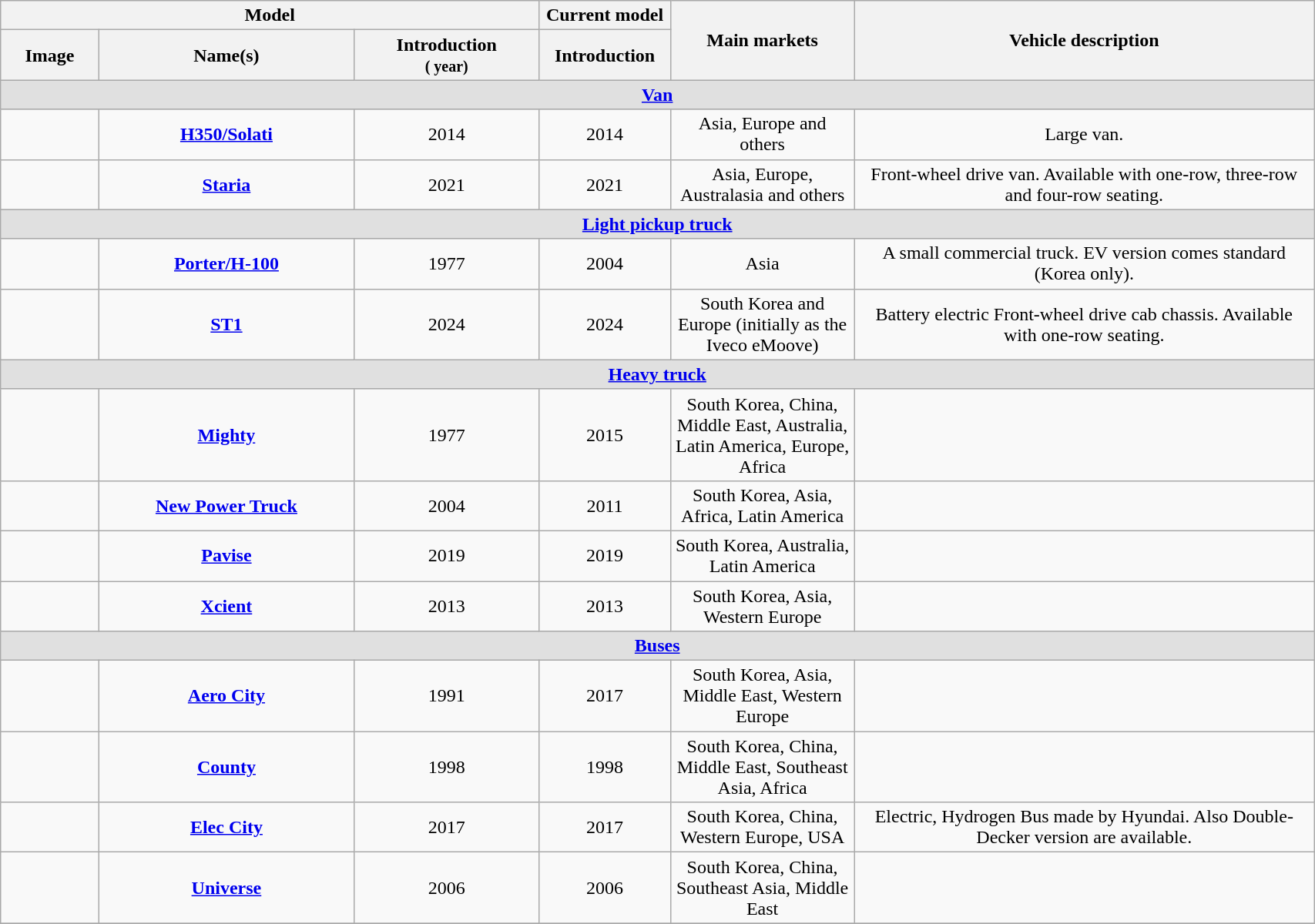<table class="wikitable" style="text-align: center; width: 90%">
<tr>
<th colspan="3">Model</th>
<th>Current model</th>
<th rowspan="2" width="14%">Main markets</th>
<th rowspan="2" width="35%" cellpadding="32px">Vehicle description</th>
</tr>
<tr>
<th><strong>Image</strong></th>
<th>Name(s)</th>
<th>Introduction<br><small>( year)</small></th>
<th width="10%">Introduction</th>
</tr>
<tr bgcolor="#e0e0e0">
<td colspan="6"><strong><a href='#'>Van</a></strong></td>
</tr>
<tr>
<td></td>
<td><strong><a href='#'>H350/Solati</a></strong></td>
<td>2014</td>
<td>2014</td>
<td>Asia, Europe and others</td>
<td>Large van.</td>
</tr>
<tr>
<td></td>
<td><strong><a href='#'>Staria</a></strong></td>
<td>2021</td>
<td>2021</td>
<td>Asia, Europe, Australasia and others</td>
<td>Front-wheel drive van. Available with one-row, three-row and four-row seating.</td>
</tr>
<tr bgcolor="#e0e0e0">
<td colspan="6"><strong><a href='#'>Light pickup truck</a></strong></td>
</tr>
<tr>
<td></td>
<td><a href='#'><strong>Porter/H-100</strong></a></td>
<td>1977</td>
<td>2004</td>
<td>Asia</td>
<td>A small commercial truck. EV version comes standard (Korea only).</td>
</tr>
<tr>
<td></td>
<td><a href='#'><strong>ST1</strong></a></td>
<td>2024</td>
<td>2024</td>
<td>South Korea and Europe (initially as the Iveco eMoove)</td>
<td>Battery electric Front-wheel drive cab chassis. Available with one-row seating.</td>
</tr>
<tr bgcolor="#e0e0e0">
<td colspan="6"><strong><a href='#'>Heavy truck</a></strong></td>
</tr>
<tr>
<td></td>
<td><a href='#'><strong>Mighty</strong></a></td>
<td>1977</td>
<td>2015</td>
<td>South Korea, China, Middle East, Australia, Latin America, Europe, Africa</td>
<td></td>
</tr>
<tr>
<td></td>
<td><a href='#'><strong>New Power Truck</strong></a></td>
<td>2004</td>
<td>2011</td>
<td>South Korea, Asia, Africa, Latin America</td>
<td></td>
</tr>
<tr>
<td></td>
<td><strong><a href='#'>Pavise</a></strong></td>
<td>2019</td>
<td>2019</td>
<td>South Korea, Australia, Latin America</td>
<td></td>
</tr>
<tr>
<td></td>
<td><strong><a href='#'>Xcient</a></strong></td>
<td>2013</td>
<td>2013</td>
<td>South Korea, Asia, Western Europe</td>
<td></td>
</tr>
<tr bgcolor="#e0e0e0">
<td colspan="6"><a href='#'><strong>Buses</strong></a></td>
</tr>
<tr>
<td></td>
<td><a href='#'><strong>Aero City</strong></a></td>
<td>1991</td>
<td>2017</td>
<td>South Korea, Asia, Middle East, Western Europe</td>
<td></td>
</tr>
<tr>
<td></td>
<td><a href='#'><strong>County</strong></a></td>
<td>1998</td>
<td>1998</td>
<td>South Korea, China, Middle East, Southeast Asia, Africa</td>
<td></td>
</tr>
<tr>
<td></td>
<td><a href='#'><strong>Elec City</strong></a></td>
<td>2017</td>
<td>2017</td>
<td>South Korea, China, Western Europe, USA</td>
<td>Electric, Hydrogen Bus made by Hyundai. Also Double-Decker version are available.</td>
</tr>
<tr>
<td></td>
<td><a href='#'><strong>Universe</strong></a></td>
<td>2006</td>
<td>2006</td>
<td>South Korea, China, Southeast Asia, Middle East</td>
<td></td>
</tr>
<tr>
</tr>
</table>
